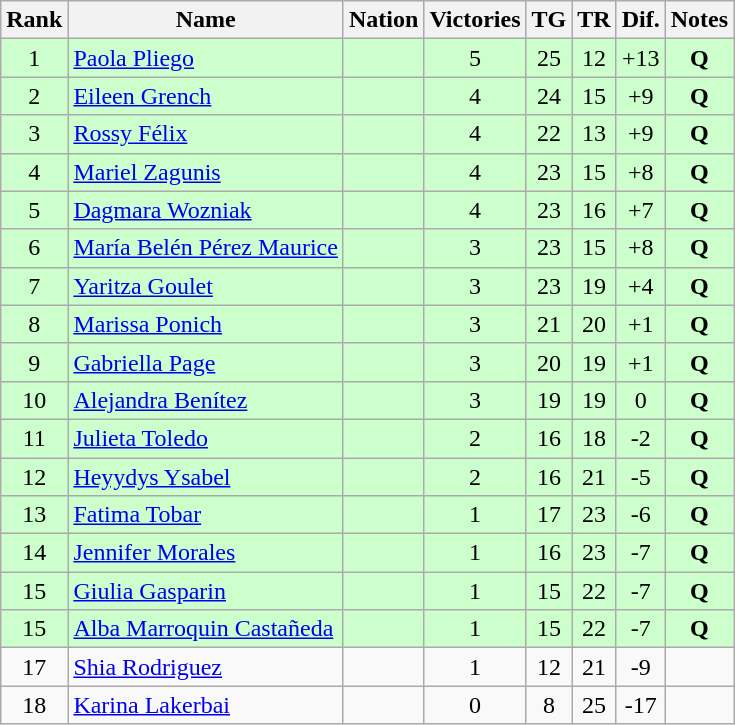<table class="wikitable sortable" style="text-align:center">
<tr>
<th>Rank</th>
<th>Name</th>
<th>Nation</th>
<th>Victories</th>
<th>TG</th>
<th>TR</th>
<th>Dif.</th>
<th>Notes</th>
</tr>
<tr style="background:#cfc">
<td>1</td>
<td align=left><a href='#'>Paola Pliego</a></td>
<td align=left></td>
<td>5</td>
<td>25</td>
<td>12</td>
<td>+13</td>
<td><strong>Q</strong></td>
</tr>
<tr style="background:#cfc">
<td>2</td>
<td align=left><a href='#'>Eileen Grench</a></td>
<td align=left></td>
<td>4</td>
<td>24</td>
<td>15</td>
<td>+9</td>
<td><strong>Q</strong></td>
</tr>
<tr style="background:#cfc">
<td>3</td>
<td align=left><a href='#'>Rossy Félix</a></td>
<td align=left></td>
<td>4</td>
<td>22</td>
<td>13</td>
<td>+9</td>
<td><strong>Q</strong></td>
</tr>
<tr style="background:#cfc">
<td>4</td>
<td align=left><a href='#'>Mariel Zagunis</a></td>
<td align=left></td>
<td>4</td>
<td>23</td>
<td>15</td>
<td>+8</td>
<td><strong>Q</strong></td>
</tr>
<tr style="background:#cfc">
<td>5</td>
<td align=left><a href='#'>Dagmara Wozniak</a></td>
<td align=left></td>
<td>4</td>
<td>23</td>
<td>16</td>
<td>+7</td>
<td><strong>Q</strong></td>
</tr>
<tr style="background:#cfc">
<td>6</td>
<td align=left><a href='#'>María Belén Pérez Maurice</a></td>
<td align=left></td>
<td>3</td>
<td>23</td>
<td>15</td>
<td>+8</td>
<td><strong>Q</strong></td>
</tr>
<tr style="background:#cfc">
<td>7</td>
<td align=left><a href='#'>Yaritza Goulet</a></td>
<td align=left></td>
<td>3</td>
<td>23</td>
<td>19</td>
<td>+4</td>
<td><strong>Q</strong></td>
</tr>
<tr style="background:#cfc">
<td>8</td>
<td align=left><a href='#'>Marissa Ponich</a></td>
<td align=left></td>
<td>3</td>
<td>21</td>
<td>20</td>
<td>+1</td>
<td><strong>Q</strong></td>
</tr>
<tr style="background:#cfc">
<td>9</td>
<td align=left><a href='#'>Gabriella Page</a></td>
<td align=left></td>
<td>3</td>
<td>20</td>
<td>19</td>
<td>+1</td>
<td><strong>Q</strong></td>
</tr>
<tr style="background:#cfc">
<td>10</td>
<td align=left><a href='#'>Alejandra Benítez</a></td>
<td align=left></td>
<td>3</td>
<td>19</td>
<td>19</td>
<td>0</td>
<td><strong>Q</strong></td>
</tr>
<tr style="background:#cfc">
<td>11</td>
<td align=left><a href='#'>Julieta Toledo</a></td>
<td align=left></td>
<td>2</td>
<td>16</td>
<td>18</td>
<td>-2</td>
<td><strong>Q</strong></td>
</tr>
<tr style="background:#cfc">
<td>12</td>
<td align=left><a href='#'>Heyydys Ysabel</a></td>
<td align=left></td>
<td>2</td>
<td>16</td>
<td>21</td>
<td>-5</td>
<td><strong>Q</strong></td>
</tr>
<tr style="background:#cfc">
<td>13</td>
<td align=left><a href='#'>Fatima Tobar</a></td>
<td align=left></td>
<td>1</td>
<td>17</td>
<td>23</td>
<td>-6</td>
<td><strong>Q</strong></td>
</tr>
<tr style="background:#cfc">
<td>14</td>
<td align=left><a href='#'>Jennifer Morales</a></td>
<td align=left></td>
<td>1</td>
<td>16</td>
<td>23</td>
<td>-7</td>
<td><strong>Q</strong></td>
</tr>
<tr style="background:#cfc">
<td>15</td>
<td align=left><a href='#'>Giulia Gasparin</a></td>
<td align=left></td>
<td>1</td>
<td>15</td>
<td>22</td>
<td>-7</td>
<td><strong>Q</strong></td>
</tr>
<tr style="background:#cfc">
<td>15</td>
<td align=left><a href='#'>Alba Marroquin Castañeda</a></td>
<td align=left></td>
<td>1</td>
<td>15</td>
<td>22</td>
<td>-7</td>
<td><strong>Q</strong></td>
</tr>
<tr>
<td>17</td>
<td align=left><a href='#'>Shia Rodriguez</a></td>
<td align=left></td>
<td>1</td>
<td>12</td>
<td>21</td>
<td>-9</td>
<td></td>
</tr>
<tr>
<td>18</td>
<td align=left><a href='#'>Karina Lakerbai</a></td>
<td align=left></td>
<td>0</td>
<td>8</td>
<td>25</td>
<td>-17</td>
<td></td>
</tr>
</table>
